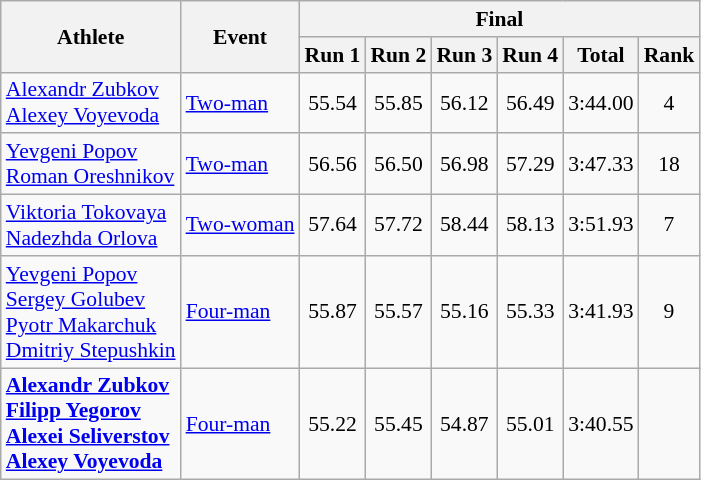<table class="wikitable" style="font-size:90%">
<tr>
<th rowspan="2">Athlete</th>
<th rowspan="2">Event</th>
<th colspan="6">Final</th>
</tr>
<tr>
<th>Run 1</th>
<th>Run 2</th>
<th>Run 3</th>
<th>Run 4</th>
<th>Total</th>
<th>Rank</th>
</tr>
<tr>
<td><a href='#'>Alexandr Zubkov</a><br><a href='#'>Alexey Voyevoda</a></td>
<td><a href='#'>Two-man</a></td>
<td align="center">55.54</td>
<td align="center">55.85</td>
<td align="center">56.12</td>
<td align="center">56.49</td>
<td align="center">3:44.00</td>
<td align="center">4</td>
</tr>
<tr>
<td><a href='#'>Yevgeni Popov</a><br><a href='#'>Roman Oreshnikov</a></td>
<td><a href='#'>Two-man</a></td>
<td align="center">56.56</td>
<td align="center">56.50</td>
<td align="center">56.98</td>
<td align="center">57.29</td>
<td align="center">3:47.33</td>
<td align="center">18</td>
</tr>
<tr>
<td><a href='#'>Viktoria Tokovaya</a><br><a href='#'>Nadezhda Orlova</a></td>
<td><a href='#'>Two-woman</a></td>
<td align="center">57.64</td>
<td align="center">57.72</td>
<td align="center">58.44</td>
<td align="center">58.13</td>
<td align="center">3:51.93</td>
<td align="center">7</td>
</tr>
<tr>
<td><a href='#'>Yevgeni Popov</a><br><a href='#'>Sergey Golubev</a><br><a href='#'>Pyotr Makarchuk</a><br><a href='#'>Dmitriy Stepushkin</a></td>
<td><a href='#'>Four-man</a></td>
<td align="center">55.87</td>
<td align="center">55.57</td>
<td align="center">55.16</td>
<td align="center">55.33</td>
<td align="center">3:41.93</td>
<td align="center">9</td>
</tr>
<tr>
<td><strong><a href='#'>Alexandr Zubkov</a><br><a href='#'>Filipp Yegorov</a>  <br><a href='#'>Alexei Seliverstov</a><br><a href='#'>Alexey Voyevoda</a></strong></td>
<td><a href='#'>Four-man</a></td>
<td align="center">55.22</td>
<td align="center">55.45</td>
<td align="center">54.87</td>
<td align="center">55.01</td>
<td align="center">3:40.55</td>
<td align="center"></td>
</tr>
</table>
